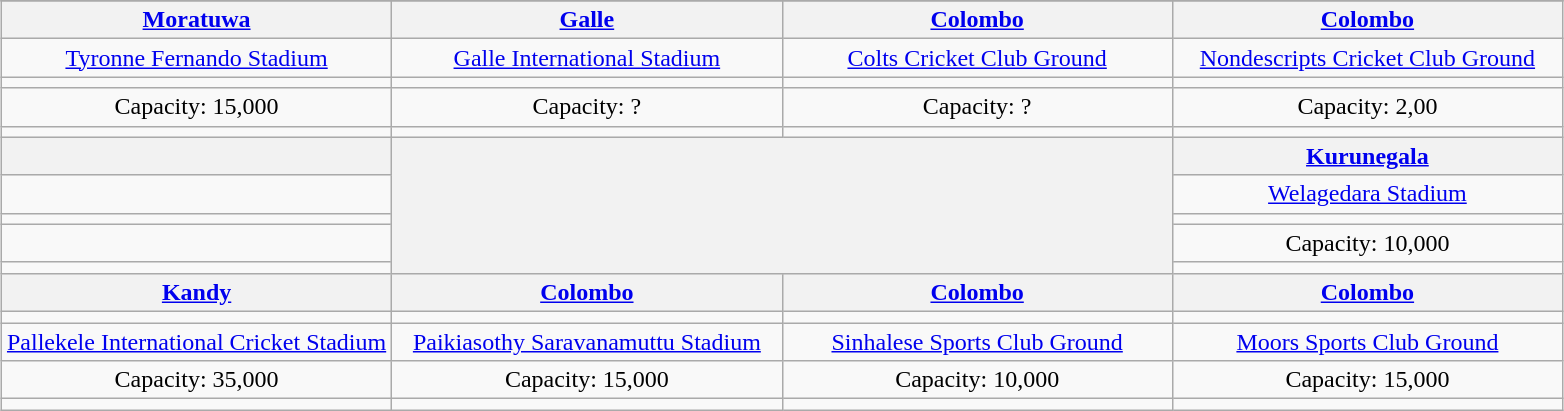<table class="wikitable" style="margin: 1em auto; text-align:center">
<tr>
</tr>
<tr>
<th width=25%><a href='#'>Moratuwa</a></th>
<th width=25%><a href='#'>Galle</a></th>
<th width=25%><a href='#'>Colombo</a></th>
<th width=25%><a href='#'>Colombo</a></th>
</tr>
<tr>
<td><a href='#'>Tyronne Fernando Stadium</a></td>
<td><a href='#'>Galle International Stadium</a></td>
<td><a href='#'>Colts Cricket Club Ground</a></td>
<td><a href='#'>Nondescripts Cricket Club Ground</a></td>
</tr>
<tr>
<td></td>
<td></td>
<td></td>
<td></td>
</tr>
<tr>
<td>Capacity: 15,000</td>
<td>Capacity: ?</td>
<td>Capacity: ?</td>
<td>Capacity: 2,00</td>
</tr>
<tr>
<td></td>
<td></td>
<td></td>
<td></td>
</tr>
<tr>
<th></th>
<th rowspan=5 colspan=2></th>
<th><a href='#'>Kurunegala</a></th>
</tr>
<tr>
<td></td>
<td><a href='#'>Welagedara Stadium</a></td>
</tr>
<tr>
<td></td>
<td></td>
</tr>
<tr>
<td></td>
<td>Capacity: 10,000</td>
</tr>
<tr>
<td></td>
<td></td>
</tr>
<tr>
<th><a href='#'>Kandy</a></th>
<th><a href='#'>Colombo</a></th>
<th><a href='#'>Colombo</a></th>
<th><a href='#'>Colombo</a></th>
</tr>
<tr>
<td></td>
<td></td>
<td></td>
<td></td>
</tr>
<tr>
<td><a href='#'>Pallekele International Cricket Stadium</a></td>
<td><a href='#'>Paikiasothy Saravanamuttu Stadium</a></td>
<td><a href='#'>Sinhalese Sports Club Ground</a></td>
<td><a href='#'>Moors Sports Club Ground</a></td>
</tr>
<tr>
<td>Capacity: 35,000</td>
<td>Capacity: 15,000</td>
<td>Capacity: 10,000</td>
<td>Capacity: 15,000</td>
</tr>
<tr>
<td></td>
<td></td>
<td></td>
<td></td>
</tr>
</table>
